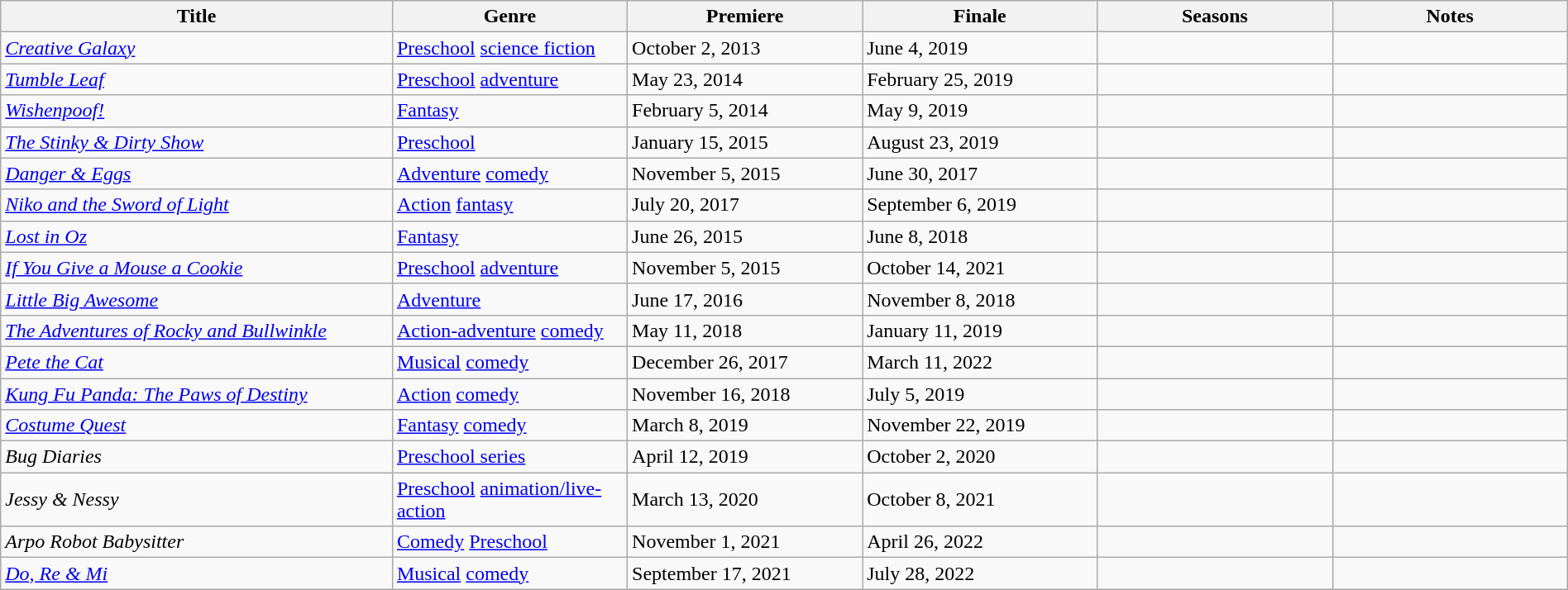<table style="width:100%;" class="wikitable sortable">
<tr>
<th style="width:25%;">Title</th>
<th style="width:15%;">Genre</th>
<th style="width:15%;">Premiere</th>
<th style="width:15%;">Finale</th>
<th style="width:15%;">Seasons</th>
<th style="width:15%;">Notes</th>
</tr>
<tr>
<td><em><a href='#'>Creative Galaxy</a></em></td>
<td><a href='#'>Preschool</a> <a href='#'>science fiction</a></td>
<td>October 2, 2013</td>
<td>June 4, 2019</td>
<td></td>
<td></td>
</tr>
<tr>
<td><em><a href='#'>Tumble Leaf</a></em></td>
<td><a href='#'>Preschool</a> <a href='#'>adventure</a></td>
<td>May 23, 2014</td>
<td>February 25, 2019</td>
<td></td>
<td></td>
</tr>
<tr>
<td><em><a href='#'>Wishenpoof!</a></em></td>
<td><a href='#'>Fantasy</a></td>
<td>February 5, 2014</td>
<td>May 9, 2019</td>
<td></td>
<td></td>
</tr>
<tr>
<td><em><a href='#'>The Stinky & Dirty Show</a></em></td>
<td><a href='#'>Preschool</a></td>
<td>January 15, 2015</td>
<td>August 23, 2019</td>
<td></td>
<td></td>
</tr>
<tr>
<td><em><a href='#'>Danger & Eggs</a></em></td>
<td><a href='#'>Adventure</a> <a href='#'>comedy</a></td>
<td>November 5, 2015</td>
<td>June 30, 2017</td>
<td></td>
<td></td>
</tr>
<tr>
<td><em><a href='#'>Niko and the Sword of Light</a></em></td>
<td><a href='#'>Action</a> <a href='#'>fantasy</a></td>
<td>July 20, 2017</td>
<td>September 6, 2019</td>
<td></td>
<td></td>
</tr>
<tr>
<td><em><a href='#'>Lost in Oz</a></em></td>
<td><a href='#'>Fantasy</a></td>
<td>June 26, 2015</td>
<td>June 8, 2018</td>
<td></td>
<td></td>
</tr>
<tr>
<td><em><a href='#'>If You Give a Mouse a Cookie</a></em></td>
<td><a href='#'>Preschool</a> <a href='#'>adventure</a></td>
<td>November 5, 2015</td>
<td>October 14, 2021</td>
<td></td>
<td></td>
</tr>
<tr>
<td><em><a href='#'>Little Big Awesome</a></em></td>
<td><a href='#'>Adventure</a></td>
<td>June 17, 2016</td>
<td>November 8, 2018</td>
<td></td>
<td></td>
</tr>
<tr>
<td><em><a href='#'>The Adventures of Rocky and Bullwinkle</a></em></td>
<td><a href='#'>Action-adventure</a> <a href='#'>comedy</a></td>
<td>May 11, 2018</td>
<td>January 11, 2019</td>
<td></td>
<td></td>
</tr>
<tr>
<td><em><a href='#'>Pete the Cat</a></em></td>
<td><a href='#'>Musical</a> <a href='#'>comedy</a></td>
<td>December 26, 2017</td>
<td>March 11, 2022</td>
<td></td>
<td></td>
</tr>
<tr>
<td><em><a href='#'>Kung Fu Panda: The Paws of Destiny</a></em></td>
<td><a href='#'>Action</a> <a href='#'>comedy</a></td>
<td>November 16, 2018</td>
<td>July 5, 2019</td>
<td></td>
<td></td>
</tr>
<tr>
<td><em><a href='#'>Costume Quest</a></em></td>
<td><a href='#'>Fantasy</a> <a href='#'>comedy</a></td>
<td>March 8, 2019</td>
<td>November 22, 2019</td>
<td></td>
<td></td>
</tr>
<tr>
<td><em>Bug Diaries</em></td>
<td><a href='#'>Preschool series</a></td>
<td>April 12, 2019</td>
<td>October 2, 2020</td>
<td></td>
<td></td>
</tr>
<tr>
<td><em>Jessy & Nessy</em></td>
<td><a href='#'>Preschool</a> <a href='#'>animation/live-action</a></td>
<td>March 13, 2020</td>
<td>October 8, 2021</td>
<td></td>
<td></td>
</tr>
<tr>
<td><em>Arpo Robot Babysitter</em></td>
<td><a href='#'>Comedy</a> <a href='#'>Preschool</a></td>
<td>November 1, 2021</td>
<td>April 26, 2022</td>
<td></td>
<td></td>
</tr>
<tr>
<td><em><a href='#'>Do, Re & Mi</a></em></td>
<td><a href='#'>Musical</a> <a href='#'>comedy</a></td>
<td>September 17, 2021</td>
<td>July 28, 2022</td>
<td></td>
<td></td>
</tr>
</table>
